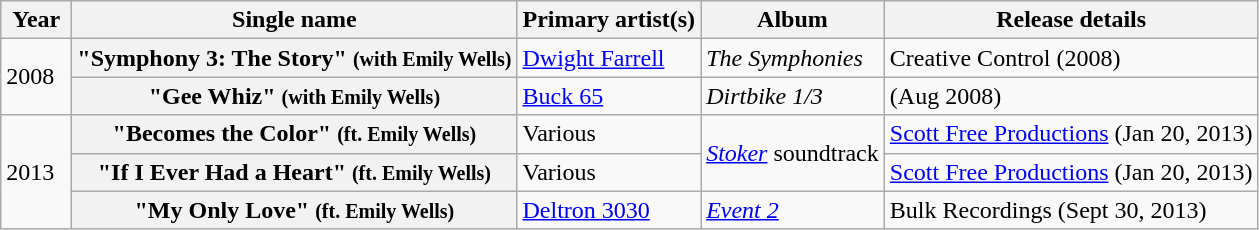<table class="wikitable plainrowheaders" style="text-align:left;">
<tr>
<th scope="col" style="width:2.5em;">Year</th>
<th scope="col">Single name</th>
<th scope="col">Primary artist(s)</th>
<th scope="col">Album</th>
<th scope="col">Release details</th>
</tr>
<tr>
<td rowspan="2">2008</td>
<th scope="row">"Symphony 3: The Story" <small>(with Emily Wells)</small></th>
<td><a href='#'>Dwight Farrell</a></td>
<td><em>The Symphonies</em></td>
<td align=left>Creative Control (2008)</td>
</tr>
<tr>
<th scope="row">"Gee Whiz" <small>(with Emily Wells)</small></th>
<td><a href='#'>Buck 65</a></td>
<td><em>Dirtbike 1/3</em></td>
<td align=left>(Aug 2008)</td>
</tr>
<tr>
<td rowspan="3">2013</td>
<th scope="row">"Becomes the Color" <small>(ft. Emily Wells)</small></th>
<td>Various</td>
<td rowspan="2"><em><a href='#'>Stoker</a></em> soundtrack</td>
<td align=left><a href='#'>Scott Free Productions</a> (Jan 20, 2013)</td>
</tr>
<tr>
<th scope="row">"If I Ever Had a Heart" <small>(ft. Emily Wells)</small></th>
<td>Various</td>
<td align=left><a href='#'>Scott Free Productions</a> (Jan 20, 2013)</td>
</tr>
<tr>
<th scope="row">"My Only Love" <small>(ft. Emily Wells)</small></th>
<td><a href='#'>Deltron 3030</a></td>
<td><em><a href='#'>Event 2</a></em></td>
<td align=left>Bulk Recordings (Sept 30, 2013)</td>
</tr>
</table>
